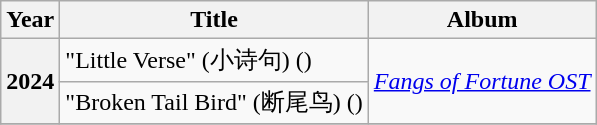<table class="wikitable plainrowheaders">
<tr>
<th rowspan="1" scope="col">Year</th>
<th rowspan="1" scope="col">Title</th>
<th rowspan="1" scope="col">Album</th>
</tr>
<tr>
<th scope="row" rowspan="2">2024</th>
<td>"Little Verse" (小诗句) ()</td>
<td rowspan="2"><em><a href='#'>Fangs of Fortune OST</a></em></td>
</tr>
<tr>
<td>"Broken Tail Bird" (断尾鸟) ()</td>
</tr>
<tr>
</tr>
</table>
